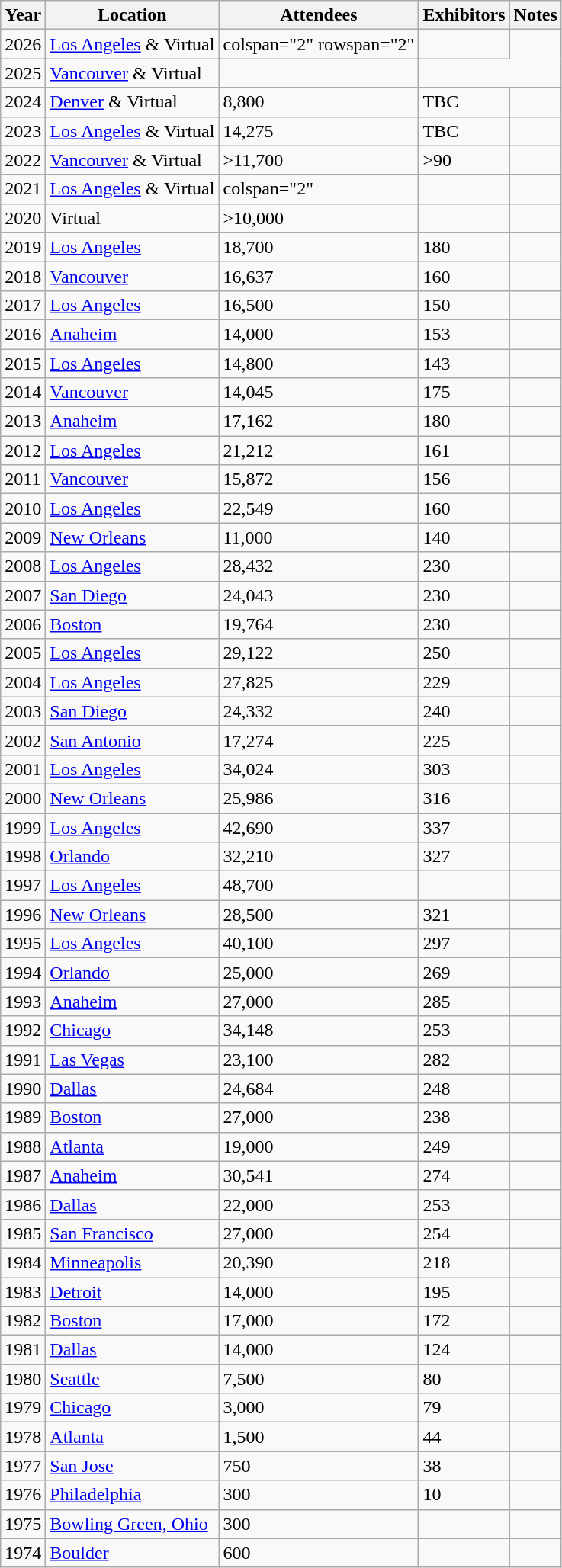<table class="wikitable sortable">
<tr>
<th>Year</th>
<th>Location</th>
<th>Attendees</th>
<th>Exhibitors</th>
<th>Notes</th>
</tr>
<tr>
<td>2026</td>
<td><a href='#'>Los Angeles</a> & Virtual</td>
<td>colspan="2" rowspan="2" </td>
<td></td>
</tr>
<tr>
<td>2025</td>
<td><a href='#'>Vancouver</a> & Virtual</td>
<td></td>
</tr>
<tr>
<td>2024</td>
<td><a href='#'>Denver</a> & Virtual </td>
<td>8,800</td>
<td>TBC</td>
<td></td>
</tr>
<tr>
<td>2023</td>
<td><a href='#'>Los Angeles</a> & Virtual</td>
<td>14,275</td>
<td>TBC</td>
<td></td>
</tr>
<tr>
<td>2022</td>
<td><a href='#'>Vancouver</a> & Virtual</td>
<td>>11,700</td>
<td>>90</td>
<td></td>
</tr>
<tr>
<td>2021</td>
<td><a href='#'>Los Angeles</a> & Virtual</td>
<td>colspan="2" </td>
<td></td>
</tr>
<tr>
<td>2020</td>
<td>Virtual</td>
<td>>10,000</td>
<td></td>
<td></td>
</tr>
<tr>
<td>2019</td>
<td><a href='#'>Los Angeles</a></td>
<td>18,700</td>
<td>180</td>
<td></td>
</tr>
<tr>
<td>2018</td>
<td><a href='#'>Vancouver</a></td>
<td>16,637</td>
<td>160</td>
<td></td>
</tr>
<tr>
<td>2017</td>
<td><a href='#'>Los Angeles</a></td>
<td>16,500</td>
<td>150</td>
<td></td>
</tr>
<tr>
<td>2016</td>
<td><a href='#'>Anaheim</a></td>
<td>14,000</td>
<td>153</td>
<td></td>
</tr>
<tr>
<td>2015</td>
<td><a href='#'>Los Angeles</a></td>
<td>14,800</td>
<td>143</td>
<td></td>
</tr>
<tr>
<td>2014</td>
<td><a href='#'>Vancouver</a></td>
<td>14,045</td>
<td>175</td>
<td></td>
</tr>
<tr>
<td>2013</td>
<td><a href='#'>Anaheim</a></td>
<td>17,162</td>
<td>180</td>
<td></td>
</tr>
<tr>
<td>2012</td>
<td><a href='#'>Los Angeles</a></td>
<td>21,212</td>
<td>161</td>
<td></td>
</tr>
<tr>
<td>2011</td>
<td><a href='#'>Vancouver</a></td>
<td>15,872</td>
<td>156</td>
<td></td>
</tr>
<tr>
<td>2010</td>
<td><a href='#'>Los Angeles</a></td>
<td>22,549</td>
<td>160</td>
<td></td>
</tr>
<tr>
<td>2009</td>
<td><a href='#'>New Orleans</a></td>
<td>11,000</td>
<td>140</td>
<td></td>
</tr>
<tr>
<td>2008</td>
<td><a href='#'>Los Angeles</a></td>
<td>28,432</td>
<td>230</td>
<td></td>
</tr>
<tr>
<td>2007</td>
<td><a href='#'>San Diego</a></td>
<td>24,043</td>
<td>230</td>
<td></td>
</tr>
<tr>
<td>2006</td>
<td><a href='#'>Boston</a></td>
<td>19,764</td>
<td>230</td>
<td></td>
</tr>
<tr>
<td>2005</td>
<td><a href='#'>Los Angeles</a></td>
<td>29,122</td>
<td>250</td>
<td></td>
</tr>
<tr>
<td>2004</td>
<td><a href='#'>Los Angeles</a></td>
<td>27,825</td>
<td>229</td>
<td></td>
</tr>
<tr>
<td>2003</td>
<td><a href='#'>San Diego</a></td>
<td>24,332</td>
<td>240</td>
<td></td>
</tr>
<tr>
<td>2002</td>
<td><a href='#'>San Antonio</a></td>
<td>17,274</td>
<td>225</td>
<td></td>
</tr>
<tr>
<td>2001</td>
<td><a href='#'>Los Angeles</a></td>
<td>34,024</td>
<td>303</td>
<td></td>
</tr>
<tr>
<td>2000</td>
<td><a href='#'>New Orleans</a></td>
<td>25,986</td>
<td>316</td>
<td></td>
</tr>
<tr>
<td>1999</td>
<td><a href='#'>Los Angeles</a></td>
<td>42,690</td>
<td>337</td>
<td></td>
</tr>
<tr>
<td>1998</td>
<td><a href='#'>Orlando</a></td>
<td>32,210</td>
<td>327</td>
<td></td>
</tr>
<tr>
<td>1997</td>
<td><a href='#'>Los Angeles</a></td>
<td>48,700</td>
<td></td>
<td></td>
</tr>
<tr>
<td>1996</td>
<td><a href='#'>New Orleans</a></td>
<td>28,500</td>
<td>321</td>
<td></td>
</tr>
<tr>
<td>1995</td>
<td><a href='#'>Los Angeles</a></td>
<td>40,100</td>
<td>297</td>
<td></td>
</tr>
<tr>
<td>1994</td>
<td><a href='#'>Orlando</a></td>
<td>25,000</td>
<td>269</td>
<td></td>
</tr>
<tr>
<td>1993</td>
<td><a href='#'>Anaheim</a></td>
<td>27,000</td>
<td>285</td>
<td></td>
</tr>
<tr>
<td>1992</td>
<td><a href='#'>Chicago</a></td>
<td>34,148</td>
<td>253</td>
<td></td>
</tr>
<tr>
<td>1991</td>
<td><a href='#'>Las Vegas</a></td>
<td>23,100</td>
<td>282</td>
<td></td>
</tr>
<tr>
<td>1990</td>
<td><a href='#'>Dallas</a></td>
<td>24,684</td>
<td>248</td>
<td></td>
</tr>
<tr>
<td>1989</td>
<td><a href='#'>Boston</a></td>
<td>27,000</td>
<td>238</td>
<td></td>
</tr>
<tr>
<td>1988</td>
<td><a href='#'>Atlanta</a></td>
<td>19,000</td>
<td>249</td>
<td></td>
</tr>
<tr>
<td>1987</td>
<td><a href='#'>Anaheim</a></td>
<td>30,541</td>
<td>274</td>
<td></td>
</tr>
<tr>
<td>1986</td>
<td><a href='#'>Dallas</a></td>
<td>22,000</td>
<td>253</td>
<td></td>
</tr>
<tr>
<td>1985</td>
<td><a href='#'>San Francisco</a></td>
<td>27,000</td>
<td>254</td>
<td></td>
</tr>
<tr>
<td>1984</td>
<td><a href='#'>Minneapolis</a></td>
<td>20,390</td>
<td>218</td>
<td></td>
</tr>
<tr>
<td>1983</td>
<td><a href='#'>Detroit</a></td>
<td>14,000</td>
<td>195</td>
<td></td>
</tr>
<tr>
<td>1982</td>
<td><a href='#'>Boston</a></td>
<td>17,000</td>
<td>172</td>
<td></td>
</tr>
<tr>
<td>1981</td>
<td><a href='#'>Dallas</a></td>
<td>14,000</td>
<td>124</td>
<td></td>
</tr>
<tr>
<td>1980</td>
<td><a href='#'>Seattle</a></td>
<td>7,500</td>
<td>80</td>
<td></td>
</tr>
<tr>
<td>1979</td>
<td><a href='#'>Chicago</a></td>
<td>3,000</td>
<td>79</td>
<td></td>
</tr>
<tr>
<td>1978</td>
<td><a href='#'>Atlanta</a></td>
<td>1,500</td>
<td>44</td>
<td></td>
</tr>
<tr>
<td>1977</td>
<td><a href='#'>San Jose</a></td>
<td>750</td>
<td>38</td>
<td></td>
</tr>
<tr>
<td>1976</td>
<td><a href='#'>Philadelphia</a></td>
<td>300</td>
<td>10</td>
<td></td>
</tr>
<tr>
<td>1975</td>
<td><a href='#'>Bowling Green, Ohio</a></td>
<td>300</td>
<td></td>
<td></td>
</tr>
<tr>
<td>1974</td>
<td><a href='#'>Boulder</a></td>
<td>600</td>
<td></td>
<td></td>
</tr>
</table>
